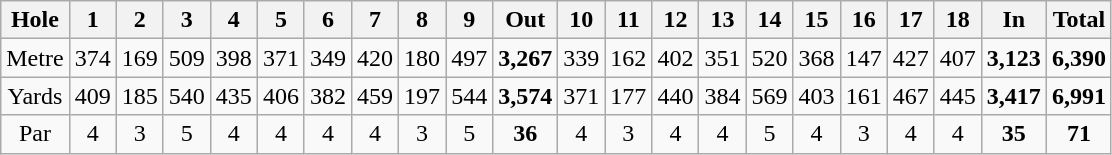<table class="wikitable" style="text-align:center">
<tr>
<th align="left">Hole</th>
<th>1</th>
<th>2</th>
<th>3</th>
<th>4</th>
<th>5</th>
<th>6</th>
<th>7</th>
<th>8</th>
<th>9</th>
<th>Out</th>
<th>10</th>
<th>11</th>
<th>12</th>
<th>13</th>
<th>14</th>
<th>15</th>
<th>16</th>
<th>17</th>
<th>18</th>
<th>In</th>
<th>Total</th>
</tr>
<tr>
<td align="center">Metre</td>
<td>374</td>
<td>169</td>
<td>509</td>
<td>398</td>
<td>371</td>
<td>349</td>
<td>420</td>
<td>180</td>
<td>497</td>
<td><strong>3,267</strong></td>
<td>339</td>
<td>162</td>
<td>402</td>
<td>351</td>
<td>520</td>
<td>368</td>
<td>147</td>
<td>427</td>
<td>407</td>
<td><strong>3,123</strong></td>
<td><strong>6,390</strong></td>
</tr>
<tr>
<td align="center">Yards</td>
<td>409</td>
<td>185</td>
<td>540</td>
<td>435</td>
<td>406</td>
<td>382</td>
<td>459</td>
<td>197</td>
<td>544</td>
<td><strong>3,574</strong></td>
<td>371</td>
<td>177</td>
<td>440</td>
<td>384</td>
<td>569</td>
<td>403</td>
<td>161</td>
<td>467</td>
<td>445</td>
<td><strong>3,417</strong></td>
<td><strong>6,991</strong></td>
</tr>
<tr>
<td align="center">Par</td>
<td>4</td>
<td>3</td>
<td>5</td>
<td>4</td>
<td>4</td>
<td>4</td>
<td>4</td>
<td>3</td>
<td>5</td>
<td><strong>36</strong></td>
<td>4</td>
<td>3</td>
<td>4</td>
<td>4</td>
<td>5</td>
<td>4</td>
<td>3</td>
<td>4</td>
<td>4</td>
<td><strong>35</strong></td>
<td><strong>71</strong></td>
</tr>
</table>
